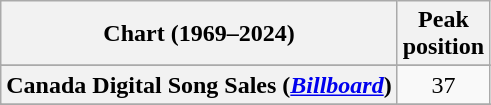<table class="wikitable sortable plainrowheaders" style="text-align:center">
<tr>
<th scope="col">Chart (1969–2024)</th>
<th scope="col">Peak<br>position</th>
</tr>
<tr>
</tr>
<tr>
</tr>
<tr>
<th scope="row">Canada Digital Song Sales (<em><a href='#'>Billboard</a></em>)</th>
<td align="center">37</td>
</tr>
<tr>
</tr>
<tr>
</tr>
<tr>
</tr>
<tr>
</tr>
</table>
